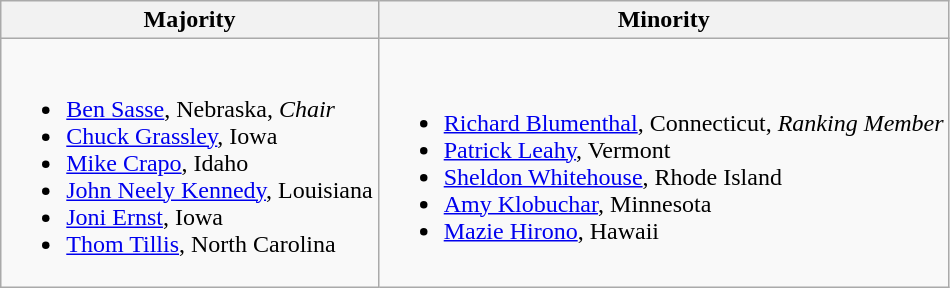<table class=wikitable>
<tr>
<th>Majority</th>
<th>Minority</th>
</tr>
<tr>
<td><br><ul><li><a href='#'>Ben Sasse</a>, Nebraska, <em>Chair</em></li><li><a href='#'>Chuck Grassley</a>, Iowa</li><li><a href='#'>Mike Crapo</a>, Idaho</li><li><a href='#'>John Neely Kennedy</a>, Louisiana</li><li><a href='#'>Joni Ernst</a>, Iowa</li><li><a href='#'>Thom Tillis</a>, North Carolina</li></ul></td>
<td><br><ul><li><a href='#'>Richard Blumenthal</a>, Connecticut, <em>Ranking Member</em></li><li><a href='#'>Patrick Leahy</a>, Vermont</li><li><a href='#'>Sheldon Whitehouse</a>, Rhode Island</li><li><a href='#'>Amy Klobuchar</a>, Minnesota</li><li><a href='#'>Mazie Hirono</a>, Hawaii</li></ul></td>
</tr>
</table>
